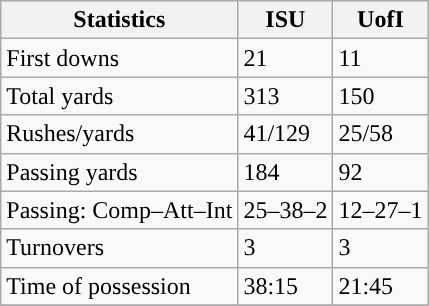<table class="wikitable" style="float: left;">
<tr>
<th>Statistics</th>
<th>ISU</th>
<th>UofI</th>
</tr>
<tr>
<td>First downs</td>
<td>21</td>
<td>11</td>
</tr>
<tr>
<td>Total yards</td>
<td>313</td>
<td>150</td>
</tr>
<tr>
<td>Rushes/yards</td>
<td>41/129</td>
<td>25/58</td>
</tr>
<tr>
<td>Passing yards</td>
<td>184</td>
<td>92</td>
</tr>
<tr>
<td>Passing: Comp–Att–Int</td>
<td>25–38–2</td>
<td>12–27–1</td>
</tr>
<tr>
<td>Turnovers</td>
<td>3</td>
<td>3</td>
</tr>
<tr>
<td>Time of possession</td>
<td>38:15</td>
<td>21:45</td>
</tr>
<tr>
</tr>
</table>
